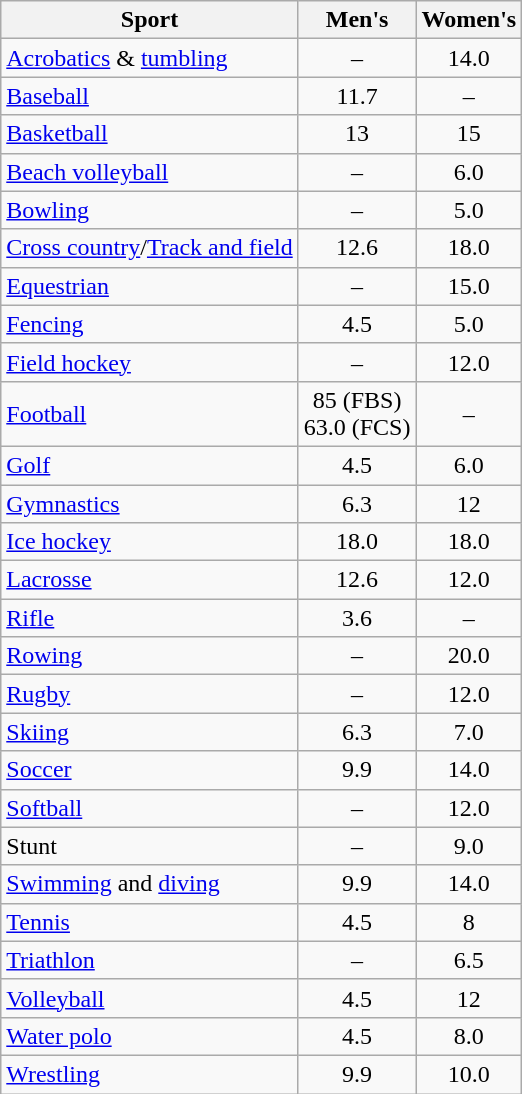<table class="wikitable sortable" style=>
<tr>
<th>Sport</th>
<th>Men's</th>
<th>Women's</th>
</tr>
<tr>
<td><a href='#'>Acrobatics</a> & <a href='#'>tumbling</a></td>
<td style="text-align: center;">–</td>
<td style="text-align: center;">14.0</td>
</tr>
<tr>
<td><a href='#'>Baseball</a></td>
<td style="text-align: center;">11.7</td>
<td style="text-align: center;">–</td>
</tr>
<tr>
<td><a href='#'>Basketball</a></td>
<td style="text-align: center;">13</td>
<td style="text-align: center;">15</td>
</tr>
<tr>
<td><a href='#'>Beach volleyball</a></td>
<td style="text-align: center;">–</td>
<td style="text-align: center;">6.0</td>
</tr>
<tr>
<td><a href='#'>Bowling</a></td>
<td style="text-align: center;">–</td>
<td style="text-align: center;">5.0</td>
</tr>
<tr>
<td><a href='#'>Cross country</a>/<a href='#'>Track and field</a></td>
<td style="text-align: center;">12.6</td>
<td style="text-align: center;">18.0</td>
</tr>
<tr>
<td><a href='#'>Equestrian</a></td>
<td style="text-align: center;">–</td>
<td style="text-align: center;">15.0</td>
</tr>
<tr>
<td><a href='#'>Fencing</a></td>
<td style="text-align: center;">4.5</td>
<td style="text-align: center;">5.0</td>
</tr>
<tr>
<td><a href='#'>Field hockey</a></td>
<td style="text-align: center;">–</td>
<td style="text-align: center;">12.0</td>
</tr>
<tr>
<td><a href='#'>Football</a></td>
<td style="text-align: center;">85 (FBS)<br>63.0 (FCS)</td>
<td style="text-align: center;">–</td>
</tr>
<tr>
<td><a href='#'>Golf</a></td>
<td style="text-align: center;">4.5</td>
<td style="text-align: center;">6.0</td>
</tr>
<tr>
<td><a href='#'>Gymnastics</a></td>
<td style="text-align: center;">6.3</td>
<td style="text-align: center;">12</td>
</tr>
<tr>
<td><a href='#'>Ice hockey</a></td>
<td style="text-align: center;">18.0</td>
<td style="text-align: center;">18.0</td>
</tr>
<tr>
<td><a href='#'>Lacrosse</a></td>
<td style="text-align: center;">12.6</td>
<td style="text-align: center;">12.0</td>
</tr>
<tr>
<td><a href='#'>Rifle</a></td>
<td style="text-align: center;">3.6</td>
<td style="text-align: center;">–</td>
</tr>
<tr>
<td><a href='#'>Rowing</a></td>
<td style="text-align: center;">–</td>
<td style="text-align: center;">20.0</td>
</tr>
<tr>
<td><a href='#'>Rugby</a></td>
<td style="text-align: center;">–</td>
<td style="text-align: center;">12.0</td>
</tr>
<tr>
<td><a href='#'>Skiing</a></td>
<td style="text-align: center;">6.3</td>
<td style="text-align: center;">7.0</td>
</tr>
<tr>
<td><a href='#'>Soccer</a></td>
<td style="text-align: center;">9.9</td>
<td style="text-align: center;">14.0</td>
</tr>
<tr>
<td><a href='#'>Softball</a></td>
<td style="text-align: center;">–</td>
<td style="text-align: center;">12.0</td>
</tr>
<tr>
<td>Stunt</td>
<td align=center>–</td>
<td align=center>9.0</td>
</tr>
<tr>
<td><a href='#'>Swimming</a> and <a href='#'>diving</a></td>
<td style="text-align: center;">9.9</td>
<td style="text-align: center;">14.0</td>
</tr>
<tr>
<td><a href='#'>Tennis</a></td>
<td style="text-align: center;">4.5</td>
<td style="text-align: center;">8</td>
</tr>
<tr>
<td><a href='#'>Triathlon</a></td>
<td style="text-align: center;">–</td>
<td style="text-align: center;">6.5</td>
</tr>
<tr>
<td><a href='#'>Volleyball</a></td>
<td style="text-align: center;">4.5</td>
<td style="text-align: center;">12</td>
</tr>
<tr>
<td><a href='#'>Water polo</a></td>
<td style="text-align: center;">4.5</td>
<td style="text-align: center;">8.0</td>
</tr>
<tr>
<td><a href='#'>Wrestling</a></td>
<td style="text-align: center;">9.9</td>
<td style="text-align: center;">10.0</td>
</tr>
</table>
